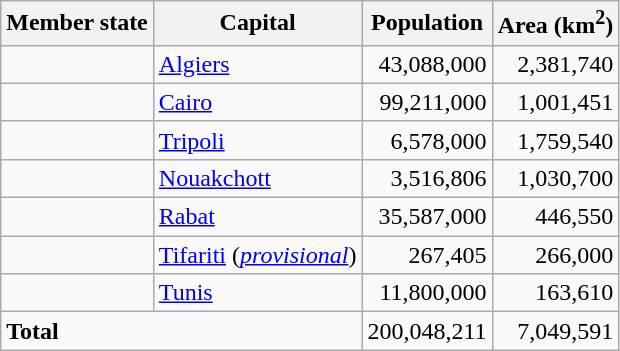<table class="wikitable sortable">
<tr>
<th>Member state</th>
<th>Capital</th>
<th>Population</th>
<th>Area (km<sup>2</sup>)</th>
</tr>
<tr>
<td></td>
<td><a href='#'>Algiers</a></td>
<td align="right">43,088,000</td>
<td align="right">2,381,740</td>
</tr>
<tr>
<td></td>
<td><a href='#'>Cairo</a></td>
<td align="right">99,211,000</td>
<td align="right">1,001,451</td>
</tr>
<tr>
<td></td>
<td><a href='#'>Tripoli</a></td>
<td align="right">6,578,000</td>
<td align="right">1,759,540</td>
</tr>
<tr>
<td></td>
<td><a href='#'>Nouakchott</a></td>
<td align="right">3,516,806</td>
<td align="right">1,030,700</td>
</tr>
<tr>
<td></td>
<td><a href='#'>Rabat</a></td>
<td align="right">35,587,000</td>
<td align="right">446,550</td>
</tr>
<tr>
<td></td>
<td><a href='#'>Tifariti</a> (<em><a href='#'>provisional</a></em>)</td>
<td align="right">267,405</td>
<td align="right">266,000</td>
</tr>
<tr>
<td></td>
<td><a href='#'>Tunis</a></td>
<td align="right">11,800,000</td>
<td align="right">163,610</td>
</tr>
<tr>
<td colspan="2"><strong>Total</strong></td>
<td align="right">200,048,211</td>
<td align="right">7,049,591</td>
</tr>
</table>
